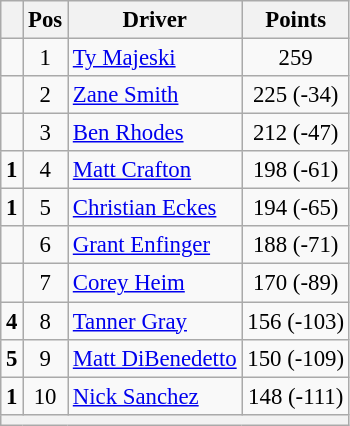<table class="wikitable" style="font-size: 95%;">
<tr>
<th></th>
<th>Pos</th>
<th>Driver</th>
<th>Points</th>
</tr>
<tr>
<td align="left"></td>
<td style="text-align:center;">1</td>
<td><a href='#'>Ty Majeski</a></td>
<td style="text-align:center;">259</td>
</tr>
<tr>
<td align="left"></td>
<td style="text-align:center;">2</td>
<td><a href='#'>Zane Smith</a></td>
<td style="text-align:center;">225 (-34)</td>
</tr>
<tr>
<td align="left"></td>
<td style="text-align:center;">3</td>
<td><a href='#'>Ben Rhodes</a></td>
<td style="text-align:center;">212 (-47)</td>
</tr>
<tr>
<td align="left"> <strong>1</strong></td>
<td style="text-align:center;">4</td>
<td><a href='#'>Matt Crafton</a></td>
<td style="text-align:center;">198 (-61)</td>
</tr>
<tr>
<td align="left"> <strong>1</strong></td>
<td style="text-align:center;">5</td>
<td><a href='#'>Christian Eckes</a></td>
<td style="text-align:center;">194 (-65)</td>
</tr>
<tr>
<td align="left"></td>
<td style="text-align:center;">6</td>
<td><a href='#'>Grant Enfinger</a></td>
<td style="text-align:center;">188 (-71)</td>
</tr>
<tr>
<td align="left"></td>
<td style="text-align:center;">7</td>
<td><a href='#'>Corey Heim</a></td>
<td style="text-align:center;">170 (-89)</td>
</tr>
<tr>
<td align="left"> <strong>4</strong></td>
<td style="text-align:center;">8</td>
<td><a href='#'>Tanner Gray</a></td>
<td style="text-align:center;">156 (-103)</td>
</tr>
<tr>
<td align="left"> <strong>5</strong></td>
<td style="text-align:center;">9</td>
<td><a href='#'>Matt DiBenedetto</a></td>
<td style="text-align:center;">150 (-109)</td>
</tr>
<tr>
<td align="left"> <strong>1</strong></td>
<td style="text-align:center;">10</td>
<td><a href='#'>Nick Sanchez</a></td>
<td style="text-align:center;">148 (-111)</td>
</tr>
<tr class="sortbottom">
<th colspan="9"></th>
</tr>
</table>
